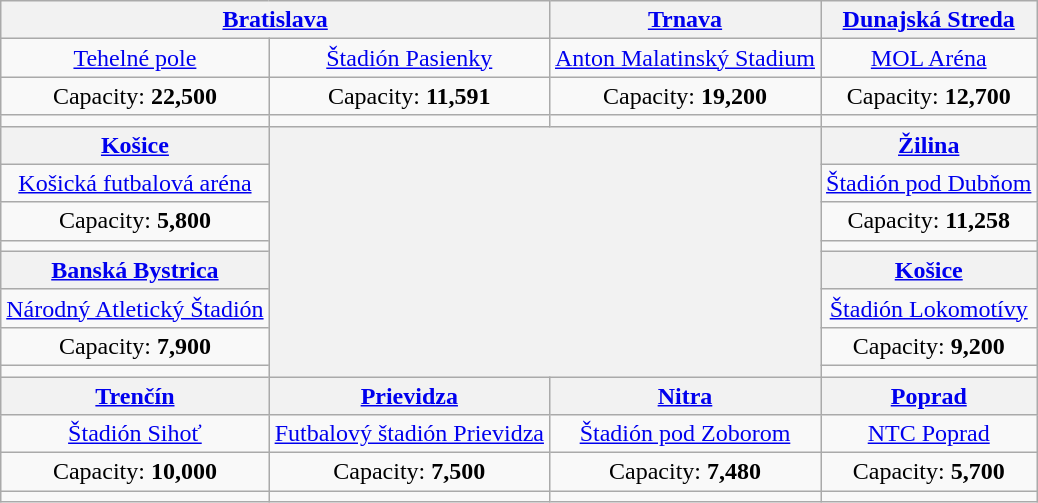<table class="wikitable" style="text-align:center">
<tr>
<th colspan=2><a href='#'>Bratislava</a></th>
<th><a href='#'>Trnava</a></th>
<th><a href='#'>Dunajská Streda</a></th>
</tr>
<tr>
<td><a href='#'>Tehelné pole</a></td>
<td><a href='#'>Štadión Pasienky</a></td>
<td><a href='#'>Anton Malatinský Stadium</a></td>
<td><a href='#'>MOL Aréna</a></td>
</tr>
<tr>
<td>Capacity: <strong>22,500</strong></td>
<td>Capacity: <strong>11,591</strong></td>
<td>Capacity: <strong>19,200</strong></td>
<td>Capacity: <strong>12,700</strong></td>
</tr>
<tr>
<td></td>
<td></td>
<td></td>
<td></td>
</tr>
<tr>
<th><a href='#'>Košice</a></th>
<th rowspan=8 colspan=2></th>
<th><a href='#'>Žilina</a></th>
</tr>
<tr>
<td><a href='#'>Košická futbalová aréna</a></td>
<td><a href='#'>Štadión pod Dubňom</a></td>
</tr>
<tr>
<td>Capacity: <strong>5,800</strong></td>
<td>Capacity: <strong>11,258</strong></td>
</tr>
<tr>
<td></td>
<td></td>
</tr>
<tr>
<th><a href='#'>Banská Bystrica</a></th>
<th><a href='#'>Košice</a></th>
</tr>
<tr>
<td><a href='#'>Národný Atletický Štadión</a></td>
<td><a href='#'>Štadión Lokomotívy</a></td>
</tr>
<tr>
<td>Capacity: <strong>7,900</strong></td>
<td>Capacity: <strong>9,200</strong></td>
</tr>
<tr>
<td></td>
<td></td>
</tr>
<tr>
<th><a href='#'>Trenčín</a></th>
<th><a href='#'>Prievidza</a></th>
<th><a href='#'>Nitra</a></th>
<th><a href='#'>Poprad</a></th>
</tr>
<tr>
<td><a href='#'>Štadión Sihoť</a></td>
<td><a href='#'>Futbalový štadión Prievidza</a></td>
<td><a href='#'>Štadión pod Zoborom</a></td>
<td><a href='#'>NTC Poprad</a></td>
</tr>
<tr>
<td>Capacity: <strong>10,000</strong></td>
<td>Capacity: <strong>7,500</strong></td>
<td>Capacity: <strong>7,480</strong></td>
<td>Capacity: <strong>5,700</strong></td>
</tr>
<tr>
<td></td>
<td></td>
<td></td>
<td></td>
</tr>
</table>
